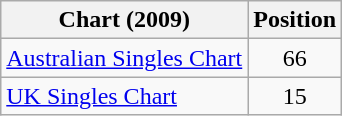<table class="wikitable sortable">
<tr>
<th>Chart (2009)</th>
<th>Position</th>
</tr>
<tr>
<td><a href='#'>Australian Singles Chart</a></td>
<td style="text-align:center;">66</td>
</tr>
<tr>
<td><a href='#'>UK Singles Chart</a></td>
<td style="text-align:center;">15</td>
</tr>
</table>
